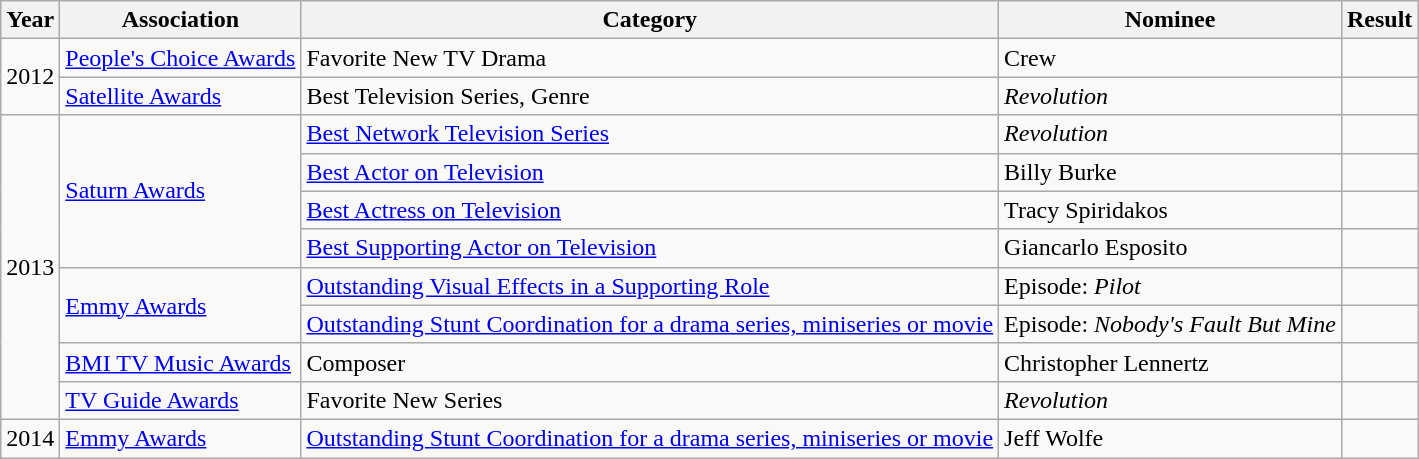<table class="wikitable sortable">
<tr>
<th>Year</th>
<th>Association</th>
<th>Category</th>
<th>Nominee</th>
<th>Result</th>
</tr>
<tr>
<td rowspan="2">2012</td>
<td><a href='#'>People's Choice Awards</a></td>
<td>Favorite New TV Drama</td>
<td>Crew</td>
<td></td>
</tr>
<tr>
<td><a href='#'>Satellite Awards</a></td>
<td>Best Television Series, Genre</td>
<td><em>Revolution</em></td>
<td></td>
</tr>
<tr>
<td rowspan="8">2013</td>
<td rowspan="4"><a href='#'>Saturn Awards</a></td>
<td><a href='#'>Best Network Television Series</a></td>
<td><em>Revolution</em></td>
<td></td>
</tr>
<tr>
<td><a href='#'>Best Actor on Television</a></td>
<td>Billy Burke</td>
<td></td>
</tr>
<tr>
<td><a href='#'>Best Actress on Television</a></td>
<td>Tracy Spiridakos</td>
<td></td>
</tr>
<tr>
<td><a href='#'>Best Supporting Actor on Television</a></td>
<td>Giancarlo Esposito</td>
<td></td>
</tr>
<tr>
<td rowspan="2"><a href='#'>Emmy Awards</a></td>
<td><a href='#'>Outstanding Visual Effects in a Supporting Role</a></td>
<td>Episode: <em>Pilot</em></td>
<td></td>
</tr>
<tr>
<td><a href='#'>Outstanding Stunt Coordination for a drama series, miniseries or movie</a></td>
<td>Episode: <em>Nobody's Fault But Mine</em></td>
<td></td>
</tr>
<tr>
<td><a href='#'>BMI TV Music Awards</a></td>
<td>Composer</td>
<td>Christopher Lennertz</td>
<td></td>
</tr>
<tr>
<td><a href='#'>TV Guide Awards</a></td>
<td>Favorite New Series</td>
<td><em>Revolution</em></td>
<td></td>
</tr>
<tr>
<td>2014</td>
<td><a href='#'>Emmy Awards</a></td>
<td><a href='#'>Outstanding Stunt Coordination for a drama series, miniseries or movie</a></td>
<td>Jeff Wolfe</td>
<td></td>
</tr>
</table>
